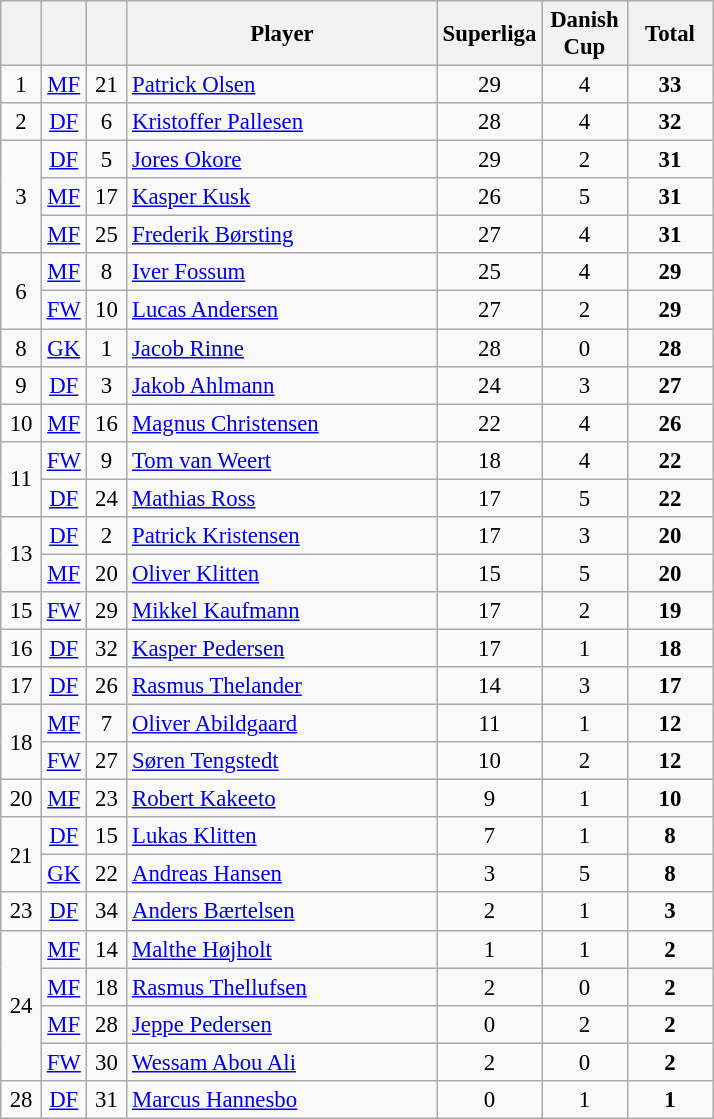<table class="wikitable sortable" style="font-size: 95%; text-align: center;">
<tr>
<th width=20></th>
<th width=20></th>
<th width=20></th>
<th width=200>Player</th>
<th width=50>Superliga</th>
<th width=50>Danish Cup</th>
<th width=50>Total</th>
</tr>
<tr>
<td rowspan=1>1</td>
<td><a href='#'>MF</a></td>
<td>21</td>
<td align=left> <a href='#'>Patrick Olsen</a></td>
<td>29</td>
<td>4</td>
<td><strong>33</strong></td>
</tr>
<tr>
<td rowspan=1>2</td>
<td><a href='#'>DF</a></td>
<td>6</td>
<td align=left> <a href='#'>Kristoffer Pallesen</a></td>
<td>28</td>
<td>4</td>
<td><strong>32</strong></td>
</tr>
<tr>
<td rowspan=3>3</td>
<td><a href='#'>DF</a></td>
<td>5</td>
<td align=left> <a href='#'>Jores Okore</a></td>
<td>29</td>
<td>2</td>
<td><strong>31</strong></td>
</tr>
<tr>
<td><a href='#'>MF</a></td>
<td>17</td>
<td align=left> <a href='#'>Kasper Kusk</a></td>
<td>26</td>
<td>5</td>
<td><strong>31</strong></td>
</tr>
<tr>
<td><a href='#'>MF</a></td>
<td>25</td>
<td align=left> <a href='#'>Frederik Børsting</a></td>
<td>27</td>
<td>4</td>
<td><strong>31</strong></td>
</tr>
<tr>
<td rowspan=2>6</td>
<td><a href='#'>MF</a></td>
<td>8</td>
<td align=left> <a href='#'>Iver Fossum</a></td>
<td>25</td>
<td>4</td>
<td><strong>29</strong></td>
</tr>
<tr>
<td><a href='#'>FW</a></td>
<td>10</td>
<td align=left> <a href='#'>Lucas Andersen</a></td>
<td>27</td>
<td>2</td>
<td><strong>29</strong></td>
</tr>
<tr>
<td rowspan=1>8</td>
<td><a href='#'>GK</a></td>
<td>1</td>
<td align=left> <a href='#'>Jacob Rinne</a></td>
<td>28</td>
<td>0</td>
<td><strong>28</strong></td>
</tr>
<tr>
<td rowspan=1>9</td>
<td><a href='#'>DF</a></td>
<td>3</td>
<td align=left> <a href='#'>Jakob Ahlmann</a></td>
<td>24</td>
<td>3</td>
<td><strong>27</strong></td>
</tr>
<tr>
<td rowspan=1>10</td>
<td><a href='#'>MF</a></td>
<td>16</td>
<td align=left> <a href='#'>Magnus Christensen</a></td>
<td>22</td>
<td>4</td>
<td><strong>26</strong></td>
</tr>
<tr>
<td rowspan=2>11</td>
<td><a href='#'>FW</a></td>
<td>9</td>
<td align=left> <a href='#'>Tom van Weert</a></td>
<td>18</td>
<td>4</td>
<td><strong>22</strong></td>
</tr>
<tr>
<td><a href='#'>DF</a></td>
<td>24</td>
<td align=left> <a href='#'>Mathias Ross</a></td>
<td>17</td>
<td>5</td>
<td><strong>22</strong></td>
</tr>
<tr>
<td rowspan=2>13</td>
<td><a href='#'>DF</a></td>
<td>2</td>
<td align=left> <a href='#'>Patrick Kristensen</a></td>
<td>17</td>
<td>3</td>
<td><strong>20</strong></td>
</tr>
<tr>
<td><a href='#'>MF</a></td>
<td>20</td>
<td align=left> <a href='#'>Oliver Klitten</a></td>
<td>15</td>
<td>5</td>
<td><strong>20</strong></td>
</tr>
<tr>
<td rowspan=1>15</td>
<td><a href='#'>FW</a></td>
<td>29</td>
<td align=left> <a href='#'>Mikkel Kaufmann</a></td>
<td>17</td>
<td>2</td>
<td><strong>19</strong></td>
</tr>
<tr>
<td rowspan=1>16</td>
<td><a href='#'>DF</a></td>
<td>32</td>
<td align=left> <a href='#'>Kasper Pedersen</a></td>
<td>17</td>
<td>1</td>
<td><strong>18</strong></td>
</tr>
<tr>
<td rowspan=1>17</td>
<td><a href='#'>DF</a></td>
<td>26</td>
<td align=left> <a href='#'>Rasmus Thelander</a></td>
<td>14</td>
<td>3</td>
<td><strong>17</strong></td>
</tr>
<tr>
<td rowspan=2>18</td>
<td><a href='#'>MF</a></td>
<td>7</td>
<td align=left> <a href='#'>Oliver Abildgaard</a></td>
<td>11</td>
<td>1</td>
<td><strong>12</strong></td>
</tr>
<tr>
<td><a href='#'>FW</a></td>
<td>27</td>
<td align=left> <a href='#'>Søren Tengstedt</a></td>
<td>10</td>
<td>2</td>
<td><strong>12</strong></td>
</tr>
<tr>
<td rowspan=1>20</td>
<td><a href='#'>MF</a></td>
<td>23</td>
<td align=left> <a href='#'>Robert Kakeeto</a></td>
<td>9</td>
<td>1</td>
<td><strong>10</strong></td>
</tr>
<tr>
<td rowspan=2>21</td>
<td><a href='#'>DF</a></td>
<td>15</td>
<td align=left> <a href='#'>Lukas Klitten</a></td>
<td>7</td>
<td>1</td>
<td><strong>8</strong></td>
</tr>
<tr>
<td><a href='#'>GK</a></td>
<td>22</td>
<td align=left> <a href='#'>Andreas Hansen</a></td>
<td>3</td>
<td>5</td>
<td><strong>8</strong></td>
</tr>
<tr>
<td rowspan=1>23</td>
<td><a href='#'>DF</a></td>
<td>34</td>
<td align=left> <a href='#'>Anders Bærtelsen</a></td>
<td>2</td>
<td>1</td>
<td><strong>3</strong></td>
</tr>
<tr>
<td rowspan=4>24</td>
<td><a href='#'>MF</a></td>
<td>14</td>
<td align=left> <a href='#'>Malthe Højholt</a></td>
<td>1</td>
<td>1</td>
<td><strong>2</strong></td>
</tr>
<tr>
<td><a href='#'>MF</a></td>
<td>18</td>
<td align=left> <a href='#'>Rasmus Thellufsen</a></td>
<td>2</td>
<td>0</td>
<td><strong>2</strong></td>
</tr>
<tr>
<td><a href='#'>MF</a></td>
<td>28</td>
<td align=left> <a href='#'>Jeppe Pedersen</a></td>
<td>0</td>
<td>2</td>
<td><strong>2</strong></td>
</tr>
<tr>
<td><a href='#'>FW</a></td>
<td>30</td>
<td align=left> <a href='#'>Wessam Abou Ali</a></td>
<td>2</td>
<td>0</td>
<td><strong>2</strong></td>
</tr>
<tr>
<td rowspan=1>28</td>
<td><a href='#'>DF</a></td>
<td>31</td>
<td align=left> <a href='#'>Marcus Hannesbo</a></td>
<td>0</td>
<td>1</td>
<td><strong>1</strong></td>
</tr>
</table>
